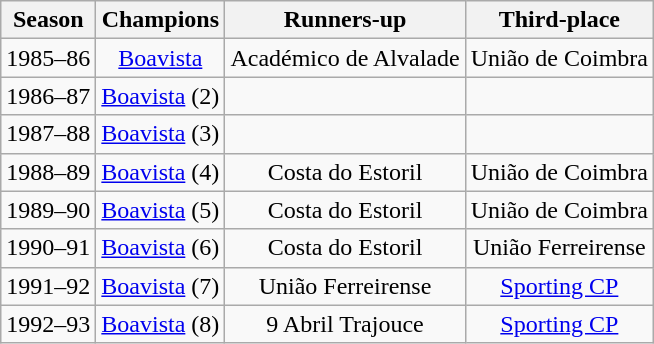<table class="wikitable sortable">
<tr>
<th>Season</th>
<th>Champions</th>
<th>Runners-up</th>
<th>Third-place</th>
</tr>
<tr align=center>
<td>1985–86</td>
<td><a href='#'>Boavista</a></td>
<td>Académico de Alvalade</td>
<td>União de Coimbra</td>
</tr>
<tr align=center>
<td>1986–87</td>
<td><a href='#'>Boavista</a> (2)</td>
<td></td>
<td></td>
</tr>
<tr align=center>
<td>1987–88</td>
<td><a href='#'>Boavista</a> (3)</td>
<td></td>
<td></td>
</tr>
<tr align=center>
<td>1988–89</td>
<td><a href='#'>Boavista</a> (4)</td>
<td>Costa do Estoril</td>
<td>União de Coimbra</td>
</tr>
<tr align=center>
<td>1989–90</td>
<td><a href='#'>Boavista</a> (5)</td>
<td>Costa do Estoril</td>
<td>União de Coimbra</td>
</tr>
<tr align=center>
<td>1990–91</td>
<td><a href='#'>Boavista</a> (6)</td>
<td>Costa do Estoril</td>
<td>União Ferreirense</td>
</tr>
<tr align=center>
<td>1991–92</td>
<td><a href='#'>Boavista</a> (7)</td>
<td>União Ferreirense</td>
<td><a href='#'>Sporting CP</a></td>
</tr>
<tr align=center>
<td>1992–93</td>
<td><a href='#'>Boavista</a> (8)</td>
<td>9 Abril Trajouce</td>
<td><a href='#'>Sporting CP</a></td>
</tr>
</table>
